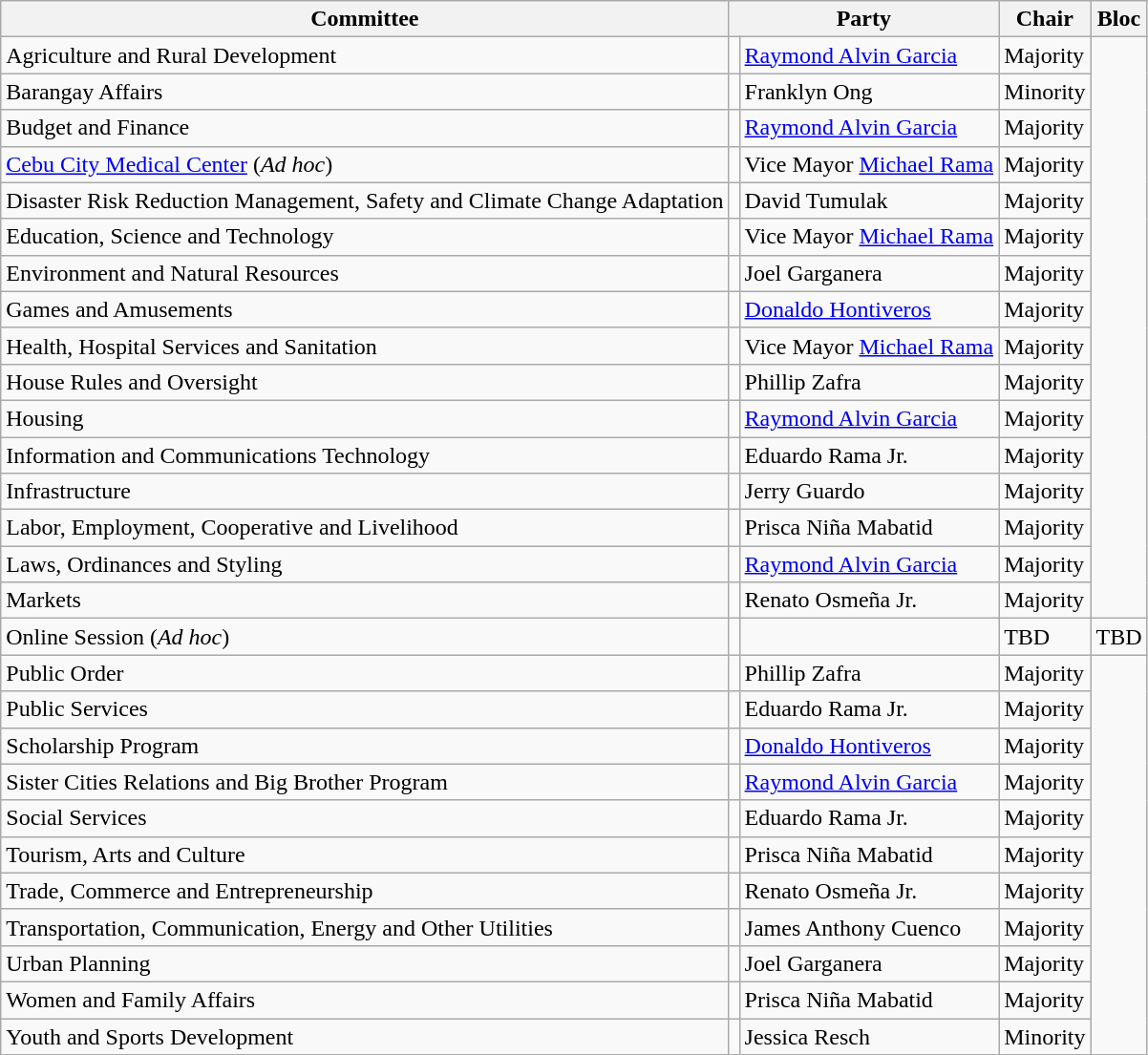<table class="wikitable sortable mw-collapsible autocollapse">
<tr>
<th>Committee</th>
<th colspan=2>Party</th>
<th>Chair</th>
<th>Bloc</th>
</tr>
<tr>
<td>Agriculture and Rural Development</td>
<td></td>
<td><a href='#'>Raymond Alvin Garcia</a></td>
<td>Majority</td>
</tr>
<tr>
<td>Barangay Affairs</td>
<td></td>
<td>Franklyn Ong</td>
<td>Minority</td>
</tr>
<tr>
<td>Budget and Finance</td>
<td></td>
<td><a href='#'>Raymond Alvin Garcia</a></td>
<td>Majority</td>
</tr>
<tr>
<td><a href='#'>Cebu City Medical Center</a> (<em>Ad hoc</em>)</td>
<td></td>
<td>Vice Mayor <a href='#'>Michael Rama</a></td>
<td>Majority</td>
</tr>
<tr>
<td>Disaster Risk Reduction Management, Safety and Climate Change Adaptation</td>
<td></td>
<td>David Tumulak</td>
<td>Majority</td>
</tr>
<tr>
<td>Education, Science and Technology</td>
<td></td>
<td>Vice Mayor <a href='#'>Michael Rama</a></td>
<td>Majority</td>
</tr>
<tr>
<td>Environment and Natural Resources</td>
<td></td>
<td>Joel Garganera</td>
<td>Majority</td>
</tr>
<tr>
<td>Games and Amusements</td>
<td></td>
<td><a href='#'>Donaldo Hontiveros</a></td>
<td>Majority</td>
</tr>
<tr>
<td>Health, Hospital Services and Sanitation</td>
<td></td>
<td>Vice Mayor <a href='#'>Michael Rama</a></td>
<td>Majority</td>
</tr>
<tr>
<td>House Rules and Oversight</td>
<td></td>
<td>Phillip Zafra</td>
<td>Majority</td>
</tr>
<tr>
<td>Housing</td>
<td></td>
<td><a href='#'>Raymond Alvin Garcia</a></td>
<td>Majority</td>
</tr>
<tr>
<td>Information and Communications Technology</td>
<td></td>
<td>Eduardo Rama Jr.</td>
<td>Majority</td>
</tr>
<tr>
<td>Infrastructure</td>
<td></td>
<td>Jerry Guardo</td>
<td>Majority</td>
</tr>
<tr>
<td>Labor, Employment, Cooperative and Livelihood</td>
<td></td>
<td>Prisca Niña Mabatid</td>
<td>Majority</td>
</tr>
<tr>
<td>Laws, Ordinances and Styling</td>
<td></td>
<td><a href='#'>Raymond Alvin Garcia</a></td>
<td>Majority</td>
</tr>
<tr>
<td>Markets</td>
<td></td>
<td>Renato Osmeña Jr.</td>
<td>Majority</td>
</tr>
<tr>
<td>Online Session (<em>Ad hoc</em>)</td>
<td></td>
<td></td>
<td>TBD</td>
<td>TBD</td>
</tr>
<tr>
<td>Public Order</td>
<td></td>
<td>Phillip Zafra</td>
<td>Majority</td>
</tr>
<tr>
<td>Public Services</td>
<td></td>
<td>Eduardo Rama Jr.</td>
<td>Majority</td>
</tr>
<tr>
<td>Scholarship Program</td>
<td></td>
<td><a href='#'>Donaldo Hontiveros</a></td>
<td>Majority</td>
</tr>
<tr>
<td>Sister Cities Relations and Big Brother Program</td>
<td></td>
<td><a href='#'>Raymond Alvin Garcia</a></td>
<td>Majority</td>
</tr>
<tr>
<td>Social Services</td>
<td></td>
<td>Eduardo Rama Jr.</td>
<td>Majority</td>
</tr>
<tr>
<td>Tourism, Arts and Culture</td>
<td></td>
<td>Prisca Niña Mabatid</td>
<td>Majority</td>
</tr>
<tr>
<td>Trade, Commerce and Entrepreneurship</td>
<td></td>
<td>Renato Osmeña Jr.</td>
<td>Majority</td>
</tr>
<tr>
<td>Transportation, Communication, Energy and Other Utilities</td>
<td></td>
<td>James Anthony Cuenco</td>
<td>Majority</td>
</tr>
<tr>
<td>Urban Planning</td>
<td></td>
<td>Joel Garganera</td>
<td>Majority</td>
</tr>
<tr>
<td>Women and Family Affairs</td>
<td></td>
<td>Prisca Niña Mabatid</td>
<td>Majority</td>
</tr>
<tr>
<td>Youth and Sports Development</td>
<td></td>
<td>Jessica Resch</td>
<td>Minority</td>
</tr>
</table>
